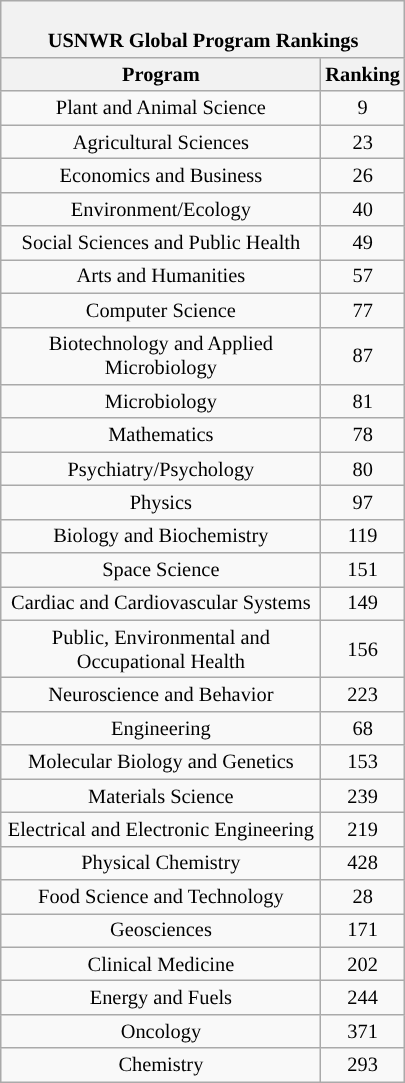<table class="wikitable sortable collapsible collapsed" style="float:right; clear:right; text-align:center; font-size:85%; width:270px;">
<tr>
<th colspan="2"><br>USNWR Global Program Rankings</th>
</tr>
<tr>
<th>Program</th>
<th>Ranking</th>
</tr>
<tr>
<td>Plant and Animal Science</td>
<td>9</td>
</tr>
<tr>
<td>Agricultural Sciences</td>
<td>23</td>
</tr>
<tr>
<td>Economics and Business</td>
<td>26</td>
</tr>
<tr>
<td>Environment/Ecology</td>
<td>40</td>
</tr>
<tr>
<td>Social Sciences and Public Health</td>
<td>49</td>
</tr>
<tr>
<td>Arts and Humanities</td>
<td>57</td>
</tr>
<tr>
<td>Computer Science</td>
<td>77</td>
</tr>
<tr>
<td>Biotechnology and Applied Microbiology</td>
<td>87</td>
</tr>
<tr>
<td>Microbiology</td>
<td>81</td>
</tr>
<tr>
<td>Mathematics</td>
<td>78</td>
</tr>
<tr>
<td>Psychiatry/Psychology</td>
<td>80</td>
</tr>
<tr>
<td>Physics</td>
<td>97</td>
</tr>
<tr>
<td>Biology and Biochemistry</td>
<td>119</td>
</tr>
<tr>
<td>Space Science</td>
<td>151</td>
</tr>
<tr>
<td>Cardiac and Cardiovascular Systems</td>
<td>149</td>
</tr>
<tr>
<td>Public, Environmental and Occupational Health</td>
<td>156</td>
</tr>
<tr>
<td>Neuroscience and Behavior</td>
<td>223</td>
</tr>
<tr>
<td>Engineering</td>
<td>68</td>
</tr>
<tr>
<td>Molecular Biology and Genetics</td>
<td>153</td>
</tr>
<tr>
<td>Materials Science</td>
<td>239</td>
</tr>
<tr>
<td>Electrical and Electronic Engineering</td>
<td>219</td>
</tr>
<tr>
<td>Physical Chemistry</td>
<td>428</td>
</tr>
<tr>
<td>Food Science and Technology</td>
<td>28</td>
</tr>
<tr>
<td>Geosciences</td>
<td>171</td>
</tr>
<tr>
<td>Clinical Medicine</td>
<td>202</td>
</tr>
<tr>
<td>Energy and Fuels</td>
<td>244</td>
</tr>
<tr>
<td>Oncology</td>
<td>371</td>
</tr>
<tr>
<td>Chemistry</td>
<td>293</td>
</tr>
</table>
